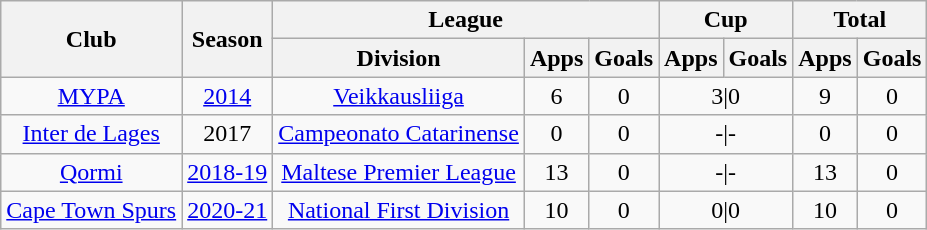<table class="wikitable" style="text-align:center;">
<tr>
<th rowspan="2">Club</th>
<th rowspan="2">Season</th>
<th colspan="3">League</th>
<th colspan="2">Cup</th>
<th colspan="2">Total</th>
</tr>
<tr>
<th>Division</th>
<th>Apps</th>
<th>Goals</th>
<th>Apps</th>
<th>Goals</th>
<th>Apps</th>
<th>Goals</th>
</tr>
<tr>
<td><a href='#'>MYPA</a></td>
<td><a href='#'>2014</a></td>
<td><a href='#'>Veikkausliiga</a></td>
<td>6</td>
<td>0</td>
<td colspan="2">3|0</td>
<td>9</td>
<td>0</td>
</tr>
<tr>
<td><a href='#'>Inter de Lages</a></td>
<td>2017</td>
<td><a href='#'>Campeonato Catarinense</a></td>
<td>0</td>
<td>0</td>
<td colspan="2">-|-</td>
<td>0</td>
<td>0</td>
</tr>
<tr>
<td><a href='#'>Qormi</a></td>
<td><a href='#'>2018-19</a></td>
<td><a href='#'>Maltese Premier League</a></td>
<td>13</td>
<td>0</td>
<td colspan="2">-|-</td>
<td>13</td>
<td>0</td>
</tr>
<tr>
<td><a href='#'>Cape Town Spurs</a></td>
<td><a href='#'>2020-21</a></td>
<td><a href='#'>National First Division</a></td>
<td>10</td>
<td>0</td>
<td colspan="2">0|0</td>
<td>10</td>
<td>0</td>
</tr>
</table>
